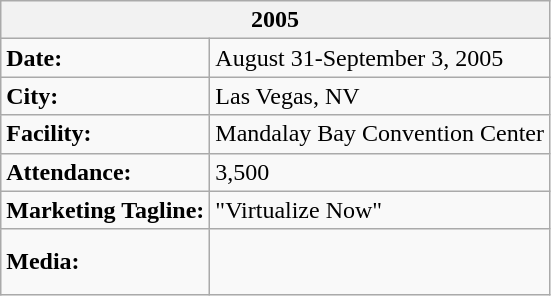<table class="wikitable">
<tr>
<th colspan="2">2005</th>
</tr>
<tr>
<td><strong>Date:</strong></td>
<td>August 31-September 3, 2005</td>
</tr>
<tr>
<td><strong>City:</strong></td>
<td>Las Vegas, NV</td>
</tr>
<tr>
<td><strong>Facility:</strong></td>
<td>Mandalay Bay Convention Center</td>
</tr>
<tr>
<td><strong>Attendance:</strong></td>
<td>3,500</td>
</tr>
<tr>
<td><strong>Marketing Tagline:</strong></td>
<td>"Virtualize Now"</td>
</tr>
<tr>
<td><strong>Media:</strong></td>
<td><br><br></td>
</tr>
</table>
